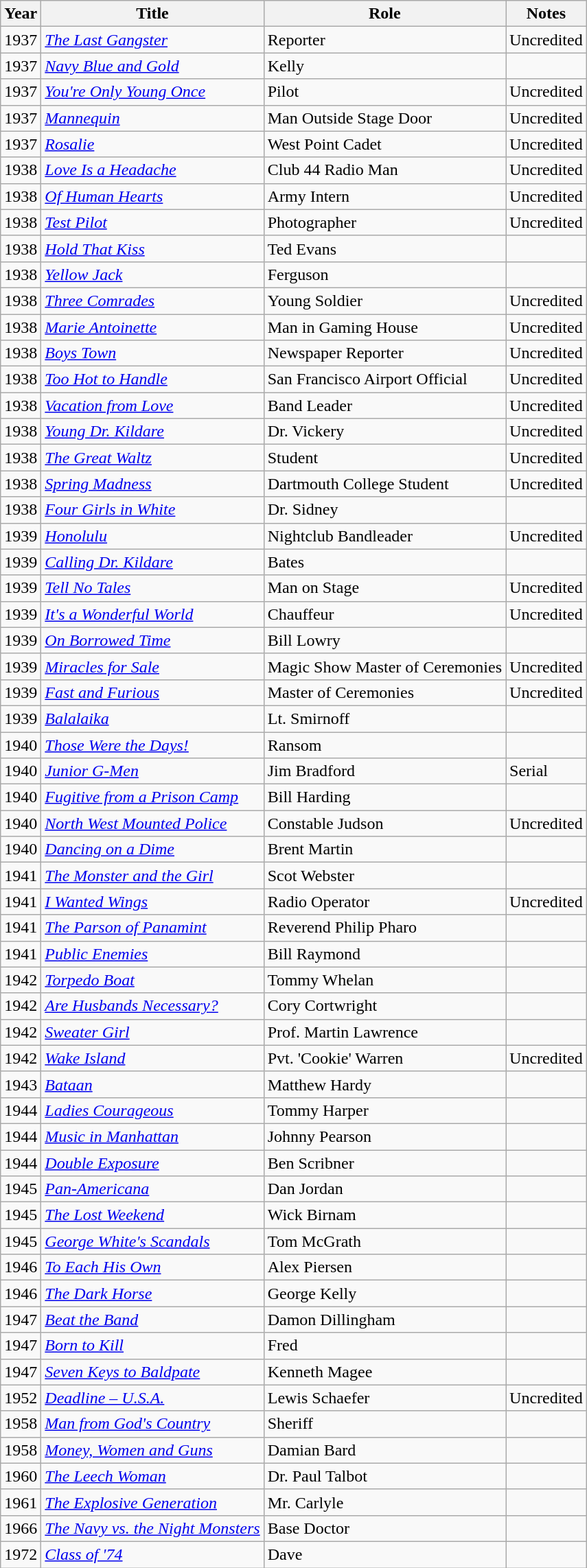<table class="wikitable">
<tr>
<th>Year</th>
<th>Title</th>
<th>Role</th>
<th>Notes</th>
</tr>
<tr>
<td>1937</td>
<td><em><a href='#'>The Last Gangster</a></em></td>
<td>Reporter</td>
<td>Uncredited</td>
</tr>
<tr>
<td>1937</td>
<td><em><a href='#'>Navy Blue and Gold</a></em></td>
<td>Kelly</td>
<td></td>
</tr>
<tr>
<td>1937</td>
<td><em><a href='#'>You're Only Young Once</a></em></td>
<td>Pilot</td>
<td>Uncredited</td>
</tr>
<tr>
<td>1937</td>
<td><em><a href='#'>Mannequin</a></em></td>
<td>Man Outside Stage Door</td>
<td>Uncredited</td>
</tr>
<tr>
<td>1937</td>
<td><em><a href='#'>Rosalie</a></em></td>
<td>West Point Cadet</td>
<td>Uncredited</td>
</tr>
<tr>
<td>1938</td>
<td><em><a href='#'>Love Is a Headache</a></em></td>
<td>Club 44 Radio Man</td>
<td>Uncredited</td>
</tr>
<tr>
<td>1938</td>
<td><em><a href='#'>Of Human Hearts</a></em></td>
<td>Army Intern</td>
<td>Uncredited</td>
</tr>
<tr>
<td>1938</td>
<td><em><a href='#'>Test Pilot</a></em></td>
<td>Photographer</td>
<td>Uncredited</td>
</tr>
<tr>
<td>1938</td>
<td><em><a href='#'>Hold That Kiss</a></em></td>
<td>Ted Evans</td>
<td></td>
</tr>
<tr>
<td>1938</td>
<td><em><a href='#'>Yellow Jack</a></em></td>
<td>Ferguson</td>
<td></td>
</tr>
<tr>
<td>1938</td>
<td><em><a href='#'>Three Comrades</a></em></td>
<td>Young Soldier</td>
<td>Uncredited</td>
</tr>
<tr>
<td>1938</td>
<td><em><a href='#'>Marie Antoinette</a></em></td>
<td>Man in Gaming House</td>
<td>Uncredited</td>
</tr>
<tr>
<td>1938</td>
<td><em><a href='#'>Boys Town</a></em></td>
<td>Newspaper Reporter</td>
<td>Uncredited</td>
</tr>
<tr>
<td>1938</td>
<td><em><a href='#'>Too Hot to Handle</a></em></td>
<td>San Francisco Airport Official</td>
<td>Uncredited</td>
</tr>
<tr>
<td>1938</td>
<td><em><a href='#'>Vacation from Love</a></em></td>
<td>Band Leader</td>
<td>Uncredited</td>
</tr>
<tr>
<td>1938</td>
<td><em><a href='#'>Young Dr. Kildare</a></em></td>
<td>Dr. Vickery</td>
<td>Uncredited</td>
</tr>
<tr>
<td>1938</td>
<td><em><a href='#'>The Great Waltz</a></em></td>
<td>Student</td>
<td>Uncredited</td>
</tr>
<tr>
<td>1938</td>
<td><em><a href='#'>Spring Madness</a></em></td>
<td>Dartmouth College Student</td>
<td>Uncredited</td>
</tr>
<tr>
<td>1938</td>
<td><em><a href='#'>Four Girls in White</a></em></td>
<td>Dr. Sidney</td>
<td></td>
</tr>
<tr>
<td>1939</td>
<td><em><a href='#'>Honolulu</a></em></td>
<td>Nightclub Bandleader</td>
<td>Uncredited</td>
</tr>
<tr>
<td>1939</td>
<td><em><a href='#'>Calling Dr. Kildare</a></em></td>
<td>Bates</td>
<td></td>
</tr>
<tr>
<td>1939</td>
<td><em><a href='#'>Tell No Tales</a></em></td>
<td>Man on Stage</td>
<td>Uncredited</td>
</tr>
<tr>
<td>1939</td>
<td><em><a href='#'>It's a Wonderful World</a></em></td>
<td>Chauffeur</td>
<td>Uncredited</td>
</tr>
<tr>
<td>1939</td>
<td><em><a href='#'>On Borrowed Time</a></em></td>
<td>Bill Lowry</td>
<td></td>
</tr>
<tr>
<td>1939</td>
<td><em><a href='#'>Miracles for Sale</a></em></td>
<td>Magic Show Master of Ceremonies</td>
<td>Uncredited</td>
</tr>
<tr>
<td>1939</td>
<td><em><a href='#'>Fast and Furious</a></em></td>
<td>Master of Ceremonies</td>
<td>Uncredited</td>
</tr>
<tr>
<td>1939</td>
<td><em><a href='#'>Balalaika</a></em></td>
<td>Lt. Smirnoff</td>
<td></td>
</tr>
<tr>
<td>1940</td>
<td><em><a href='#'>Those Were the Days!</a></em></td>
<td>Ransom</td>
<td></td>
</tr>
<tr>
<td>1940</td>
<td><em><a href='#'>Junior G-Men</a></em></td>
<td>Jim Bradford</td>
<td>Serial</td>
</tr>
<tr>
<td>1940</td>
<td><em><a href='#'>Fugitive from a Prison Camp</a></em></td>
<td>Bill Harding</td>
<td></td>
</tr>
<tr>
<td>1940</td>
<td><em><a href='#'>North West Mounted Police</a></em></td>
<td>Constable Judson</td>
<td>Uncredited</td>
</tr>
<tr>
<td>1940</td>
<td><em><a href='#'>Dancing on a Dime</a></em></td>
<td>Brent Martin</td>
<td></td>
</tr>
<tr>
<td>1941</td>
<td><em><a href='#'>The Monster and the Girl</a></em></td>
<td>Scot Webster</td>
<td></td>
</tr>
<tr>
<td>1941</td>
<td><em><a href='#'>I Wanted Wings</a></em></td>
<td>Radio Operator</td>
<td>Uncredited</td>
</tr>
<tr>
<td>1941</td>
<td><em><a href='#'>The Parson of Panamint</a></em></td>
<td>Reverend Philip Pharo</td>
<td></td>
</tr>
<tr>
<td>1941</td>
<td><em><a href='#'>Public Enemies</a></em></td>
<td>Bill Raymond</td>
<td></td>
</tr>
<tr>
<td>1942</td>
<td><em><a href='#'>Torpedo Boat</a></em></td>
<td>Tommy Whelan</td>
<td></td>
</tr>
<tr>
<td>1942</td>
<td><em><a href='#'>Are Husbands Necessary?</a></em></td>
<td>Cory Cortwright</td>
<td></td>
</tr>
<tr>
<td>1942</td>
<td><em><a href='#'>Sweater Girl</a></em></td>
<td>Prof. Martin Lawrence</td>
<td></td>
</tr>
<tr>
<td>1942</td>
<td><em><a href='#'>Wake Island</a></em></td>
<td>Pvt. 'Cookie' Warren</td>
<td>Uncredited</td>
</tr>
<tr>
<td>1943</td>
<td><em><a href='#'>Bataan</a></em></td>
<td>Matthew Hardy</td>
<td></td>
</tr>
<tr>
<td>1944</td>
<td><em><a href='#'>Ladies Courageous</a></em></td>
<td>Tommy Harper</td>
<td></td>
</tr>
<tr>
<td>1944</td>
<td><em><a href='#'>Music in Manhattan</a></em></td>
<td>Johnny Pearson</td>
<td></td>
</tr>
<tr>
<td>1944</td>
<td><em><a href='#'>Double Exposure</a></em></td>
<td>Ben Scribner</td>
<td></td>
</tr>
<tr>
<td>1945</td>
<td><em><a href='#'>Pan-Americana</a></em></td>
<td>Dan Jordan</td>
<td></td>
</tr>
<tr>
<td>1945</td>
<td><em><a href='#'>The Lost Weekend</a></em></td>
<td>Wick Birnam</td>
<td></td>
</tr>
<tr>
<td>1945</td>
<td><em><a href='#'>George White's Scandals</a></em></td>
<td>Tom McGrath</td>
<td></td>
</tr>
<tr>
<td>1946</td>
<td><em><a href='#'>To Each His Own</a></em></td>
<td>Alex Piersen</td>
<td></td>
</tr>
<tr>
<td>1946</td>
<td><em><a href='#'>The Dark Horse</a></em></td>
<td>George Kelly</td>
<td></td>
</tr>
<tr>
<td>1947</td>
<td><em><a href='#'>Beat the Band</a></em></td>
<td>Damon Dillingham</td>
<td></td>
</tr>
<tr>
<td>1947</td>
<td><em><a href='#'>Born to Kill</a></em></td>
<td>Fred</td>
<td></td>
</tr>
<tr>
<td>1947</td>
<td><em><a href='#'>Seven Keys to Baldpate</a></em></td>
<td>Kenneth Magee</td>
<td></td>
</tr>
<tr>
<td>1952</td>
<td><em><a href='#'>Deadline – U.S.A.</a></em></td>
<td>Lewis Schaefer</td>
<td>Uncredited</td>
</tr>
<tr>
<td>1958</td>
<td><em><a href='#'>Man from God's Country</a></em></td>
<td>Sheriff</td>
<td></td>
</tr>
<tr>
<td>1958</td>
<td><em><a href='#'>Money, Women and Guns</a></em></td>
<td>Damian Bard</td>
<td></td>
</tr>
<tr>
<td>1960</td>
<td><em><a href='#'>The Leech Woman</a></em></td>
<td>Dr. Paul Talbot</td>
<td></td>
</tr>
<tr>
<td>1961</td>
<td><em><a href='#'>The Explosive Generation</a></em></td>
<td>Mr. Carlyle</td>
<td></td>
</tr>
<tr>
<td>1966</td>
<td><em><a href='#'>The Navy vs. the Night Monsters</a></em></td>
<td>Base Doctor</td>
<td></td>
</tr>
<tr>
<td>1972</td>
<td><em><a href='#'>Class of '74</a></em></td>
<td>Dave</td>
<td></td>
</tr>
</table>
